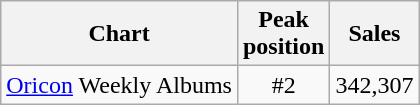<table class="wikitable">
<tr>
<th align="left">Chart</th>
<th align="center">Peak<br>position</th>
<th align="center">Sales</th>
</tr>
<tr>
<td align="left"><a href='#'>Oricon</a> Weekly Albums</td>
<td align="center">#2</td>
<td align="">342,307</td>
</tr>
</table>
